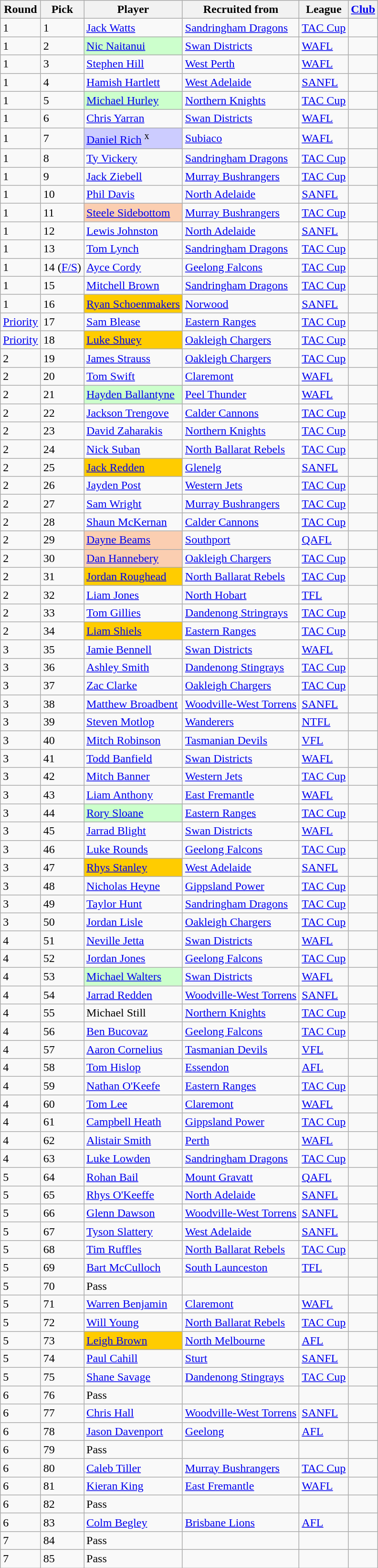<table class="wikitable sortable">
<tr>
<th>Round</th>
<th>Pick</th>
<th>Player</th>
<th>Recruited from</th>
<th>League</th>
<th><a href='#'>Club</a></th>
</tr>
<tr>
<td>1</td>
<td>1</td>
<td><a href='#'>Jack Watts</a></td>
<td><a href='#'>Sandringham Dragons</a></td>
<td><a href='#'>TAC Cup</a></td>
<td></td>
</tr>
<tr>
<td>1</td>
<td>2</td>
<td bgcolor="#CCFFCC"><a href='#'>Nic Naitanui</a></td>
<td><a href='#'>Swan Districts</a></td>
<td><a href='#'>WAFL</a></td>
<td></td>
</tr>
<tr>
<td>1</td>
<td>3</td>
<td><a href='#'>Stephen Hill</a></td>
<td><a href='#'>West Perth</a></td>
<td><a href='#'>WAFL</a></td>
<td></td>
</tr>
<tr>
<td>1</td>
<td>4</td>
<td><a href='#'>Hamish Hartlett</a></td>
<td><a href='#'>West Adelaide</a></td>
<td><a href='#'>SANFL</a></td>
<td></td>
</tr>
<tr>
<td>1</td>
<td>5</td>
<td bgcolor="#CCFFCC"><a href='#'>Michael Hurley</a></td>
<td><a href='#'>Northern Knights</a></td>
<td><a href='#'>TAC Cup</a></td>
<td></td>
</tr>
<tr>
<td>1</td>
<td>6</td>
<td><a href='#'>Chris Yarran</a></td>
<td><a href='#'>Swan Districts</a></td>
<td><a href='#'>WAFL</a></td>
<td></td>
</tr>
<tr>
<td>1</td>
<td>7</td>
<td bgcolor="#CCCCFF"><a href='#'>Daniel Rich</a> <sup>x</sup></td>
<td><a href='#'>Subiaco</a></td>
<td><a href='#'>WAFL</a></td>
<td></td>
</tr>
<tr>
<td>1</td>
<td>8</td>
<td><a href='#'>Ty Vickery</a></td>
<td><a href='#'>Sandringham Dragons</a></td>
<td><a href='#'>TAC Cup</a></td>
<td></td>
</tr>
<tr>
<td>1</td>
<td>9</td>
<td><a href='#'>Jack Ziebell</a></td>
<td><a href='#'>Murray Bushrangers</a></td>
<td><a href='#'>TAC Cup</a></td>
<td></td>
</tr>
<tr>
<td>1</td>
<td>10</td>
<td><a href='#'>Phil Davis</a></td>
<td><a href='#'>North Adelaide</a></td>
<td><a href='#'>SANFL</a></td>
<td></td>
</tr>
<tr>
<td>1</td>
<td>11</td>
<td bgcolor="#FBCEB1"><a href='#'>Steele Sidebottom</a></td>
<td><a href='#'>Murray Bushrangers</a></td>
<td><a href='#'>TAC Cup</a></td>
<td></td>
</tr>
<tr>
<td>1</td>
<td>12</td>
<td><a href='#'>Lewis Johnston</a></td>
<td><a href='#'>North Adelaide</a></td>
<td><a href='#'>SANFL</a></td>
<td></td>
</tr>
<tr>
<td>1</td>
<td>13</td>
<td><a href='#'>Tom Lynch</a></td>
<td><a href='#'>Sandringham Dragons</a></td>
<td><a href='#'>TAC Cup</a></td>
<td></td>
</tr>
<tr>
<td>1</td>
<td>14 (<a href='#'>F/S</a>)</td>
<td><a href='#'>Ayce Cordy</a></td>
<td><a href='#'>Geelong Falcons</a></td>
<td><a href='#'>TAC Cup</a></td>
<td></td>
</tr>
<tr>
<td>1</td>
<td>15</td>
<td><a href='#'>Mitchell Brown</a></td>
<td><a href='#'>Sandringham Dragons</a></td>
<td><a href='#'>TAC Cup</a></td>
<td></td>
</tr>
<tr>
<td>1</td>
<td>16</td>
<td bgcolor="#FFCC00"><a href='#'>Ryan Schoenmakers</a></td>
<td><a href='#'>Norwood</a></td>
<td><a href='#'>SANFL</a></td>
<td></td>
</tr>
<tr>
<td><a href='#'>Priority</a></td>
<td>17</td>
<td><a href='#'>Sam Blease</a></td>
<td><a href='#'>Eastern Ranges</a></td>
<td><a href='#'>TAC Cup</a></td>
<td></td>
</tr>
<tr>
<td><a href='#'>Priority</a></td>
<td>18</td>
<td bgcolor="#FFCC00"><a href='#'>Luke Shuey</a></td>
<td><a href='#'>Oakleigh Chargers</a></td>
<td><a href='#'>TAC Cup</a></td>
<td></td>
</tr>
<tr>
<td>2</td>
<td>19</td>
<td><a href='#'>James Strauss</a></td>
<td><a href='#'>Oakleigh Chargers</a></td>
<td><a href='#'>TAC Cup</a></td>
<td></td>
</tr>
<tr>
<td>2</td>
<td>20</td>
<td><a href='#'>Tom Swift</a></td>
<td><a href='#'>Claremont</a></td>
<td><a href='#'>WAFL</a></td>
<td></td>
</tr>
<tr>
<td>2</td>
<td>21</td>
<td bgcolor="#CCFFCC"><a href='#'>Hayden Ballantyne</a></td>
<td><a href='#'>Peel Thunder</a></td>
<td><a href='#'>WAFL</a></td>
<td></td>
</tr>
<tr>
<td>2</td>
<td>22</td>
<td><a href='#'>Jackson Trengove</a></td>
<td><a href='#'>Calder Cannons</a></td>
<td><a href='#'>TAC Cup</a></td>
<td></td>
</tr>
<tr>
<td>2</td>
<td>23</td>
<td><a href='#'>David Zaharakis</a></td>
<td><a href='#'>Northern Knights</a></td>
<td><a href='#'>TAC Cup</a></td>
<td></td>
</tr>
<tr>
<td>2</td>
<td>24</td>
<td><a href='#'>Nick Suban</a></td>
<td><a href='#'>North Ballarat Rebels</a></td>
<td><a href='#'>TAC Cup</a></td>
<td></td>
</tr>
<tr>
<td>2</td>
<td>25</td>
<td bgcolor="#FFCC00"><a href='#'>Jack Redden</a></td>
<td><a href='#'>Glenelg</a></td>
<td><a href='#'>SANFL</a></td>
<td></td>
</tr>
<tr>
<td>2</td>
<td>26</td>
<td><a href='#'>Jayden Post</a></td>
<td><a href='#'>Western Jets</a></td>
<td><a href='#'>TAC Cup</a></td>
<td></td>
</tr>
<tr>
<td>2</td>
<td>27</td>
<td><a href='#'>Sam Wright</a></td>
<td><a href='#'>Murray Bushrangers</a></td>
<td><a href='#'>TAC Cup</a></td>
<td></td>
</tr>
<tr>
<td>2</td>
<td>28</td>
<td><a href='#'>Shaun McKernan</a></td>
<td><a href='#'>Calder Cannons</a></td>
<td><a href='#'>TAC Cup</a></td>
<td></td>
</tr>
<tr>
<td>2</td>
<td>29</td>
<td bgcolor="#FBCEB1"><a href='#'>Dayne Beams</a></td>
<td><a href='#'>Southport</a></td>
<td><a href='#'>QAFL</a></td>
<td></td>
</tr>
<tr>
<td>2</td>
<td>30</td>
<td bgcolor="#FBCEB1"><a href='#'>Dan Hannebery</a></td>
<td><a href='#'>Oakleigh Chargers</a></td>
<td><a href='#'>TAC Cup</a></td>
<td></td>
</tr>
<tr>
<td>2</td>
<td>31</td>
<td bgcolor="#FFCC00"><a href='#'>Jordan Roughead</a></td>
<td><a href='#'>North Ballarat Rebels</a></td>
<td><a href='#'>TAC Cup</a></td>
<td></td>
</tr>
<tr>
<td>2</td>
<td>32</td>
<td><a href='#'>Liam Jones</a></td>
<td><a href='#'>North Hobart</a></td>
<td><a href='#'>TFL</a></td>
<td></td>
</tr>
<tr>
<td>2</td>
<td>33</td>
<td><a href='#'>Tom Gillies</a></td>
<td><a href='#'>Dandenong Stringrays</a></td>
<td><a href='#'>TAC Cup</a></td>
<td></td>
</tr>
<tr>
<td>2</td>
<td>34</td>
<td bgcolor="#FFCC00"><a href='#'>Liam Shiels</a></td>
<td><a href='#'>Eastern Ranges</a></td>
<td><a href='#'>TAC Cup</a></td>
<td></td>
</tr>
<tr>
<td>3</td>
<td>35</td>
<td><a href='#'>Jamie Bennell</a></td>
<td><a href='#'>Swan Districts</a></td>
<td><a href='#'>WAFL</a></td>
<td></td>
</tr>
<tr>
<td>3</td>
<td>36</td>
<td><a href='#'>Ashley Smith</a></td>
<td><a href='#'>Dandenong Stingrays</a></td>
<td><a href='#'>TAC Cup</a></td>
<td></td>
</tr>
<tr>
<td>3</td>
<td>37</td>
<td><a href='#'>Zac Clarke</a></td>
<td><a href='#'>Oakleigh Chargers</a></td>
<td><a href='#'>TAC Cup</a></td>
<td></td>
</tr>
<tr>
<td>3</td>
<td>38</td>
<td><a href='#'>Matthew Broadbent</a></td>
<td><a href='#'>Woodville-West Torrens</a></td>
<td><a href='#'>SANFL</a></td>
<td></td>
</tr>
<tr>
<td>3</td>
<td>39</td>
<td><a href='#'>Steven Motlop</a></td>
<td><a href='#'>Wanderers</a></td>
<td><a href='#'>NTFL</a></td>
<td></td>
</tr>
<tr>
<td>3</td>
<td>40</td>
<td><a href='#'>Mitch Robinson</a></td>
<td><a href='#'>Tasmanian Devils</a></td>
<td><a href='#'>VFL</a></td>
<td></td>
</tr>
<tr>
<td>3</td>
<td>41</td>
<td><a href='#'>Todd Banfield</a></td>
<td><a href='#'>Swan Districts</a></td>
<td><a href='#'>WAFL</a></td>
<td></td>
</tr>
<tr>
<td>3</td>
<td>42</td>
<td><a href='#'>Mitch Banner</a></td>
<td><a href='#'>Western Jets</a></td>
<td><a href='#'>TAC Cup</a></td>
<td></td>
</tr>
<tr>
<td>3</td>
<td>43</td>
<td><a href='#'>Liam Anthony</a></td>
<td><a href='#'>East Fremantle</a></td>
<td><a href='#'>WAFL</a></td>
<td></td>
</tr>
<tr>
<td>3</td>
<td>44</td>
<td bgcolor="#CCFFCC"><a href='#'>Rory Sloane</a></td>
<td><a href='#'>Eastern Ranges</a></td>
<td><a href='#'>TAC Cup</a></td>
<td></td>
</tr>
<tr>
<td>3</td>
<td>45</td>
<td><a href='#'>Jarrad Blight</a></td>
<td><a href='#'>Swan Districts</a></td>
<td><a href='#'>WAFL</a></td>
<td></td>
</tr>
<tr>
<td>3</td>
<td>46</td>
<td><a href='#'>Luke Rounds</a></td>
<td><a href='#'>Geelong Falcons</a></td>
<td><a href='#'>TAC Cup</a></td>
<td></td>
</tr>
<tr>
<td>3</td>
<td>47</td>
<td bgcolor="#FFCC00"><a href='#'>Rhys Stanley</a></td>
<td><a href='#'>West Adelaide</a></td>
<td><a href='#'>SANFL</a></td>
<td></td>
</tr>
<tr>
<td>3</td>
<td>48</td>
<td><a href='#'>Nicholas Heyne</a></td>
<td><a href='#'>Gippsland Power</a></td>
<td><a href='#'>TAC Cup</a></td>
<td></td>
</tr>
<tr>
<td>3</td>
<td>49</td>
<td><a href='#'>Taylor Hunt</a></td>
<td><a href='#'>Sandringham Dragons</a></td>
<td><a href='#'>TAC Cup</a></td>
<td></td>
</tr>
<tr>
<td>3</td>
<td>50</td>
<td><a href='#'>Jordan Lisle</a></td>
<td><a href='#'>Oakleigh Chargers</a></td>
<td><a href='#'>TAC Cup</a></td>
<td></td>
</tr>
<tr>
<td>4</td>
<td>51</td>
<td><a href='#'>Neville Jetta</a></td>
<td><a href='#'>Swan Districts</a></td>
<td><a href='#'>WAFL</a></td>
<td></td>
</tr>
<tr>
<td>4</td>
<td>52</td>
<td><a href='#'>Jordan Jones</a></td>
<td><a href='#'>Geelong Falcons</a></td>
<td><a href='#'>TAC Cup</a></td>
<td></td>
</tr>
<tr>
<td>4</td>
<td>53</td>
<td bgcolor="#CCFFCC"><a href='#'>Michael Walters</a></td>
<td><a href='#'>Swan Districts</a></td>
<td><a href='#'>WAFL</a></td>
<td></td>
</tr>
<tr>
<td>4</td>
<td>54</td>
<td><a href='#'>Jarrad Redden</a></td>
<td><a href='#'>Woodville-West Torrens</a></td>
<td><a href='#'>SANFL</a></td>
<td></td>
</tr>
<tr>
<td>4</td>
<td>55</td>
<td>Michael Still</td>
<td><a href='#'>Northern Knights</a></td>
<td><a href='#'>TAC Cup</a></td>
<td></td>
</tr>
<tr>
<td>4</td>
<td>56</td>
<td><a href='#'>Ben Bucovaz</a></td>
<td><a href='#'>Geelong Falcons</a></td>
<td><a href='#'>TAC Cup</a></td>
<td></td>
</tr>
<tr>
<td>4</td>
<td>57</td>
<td><a href='#'>Aaron Cornelius</a></td>
<td><a href='#'>Tasmanian Devils</a></td>
<td><a href='#'>VFL</a></td>
<td></td>
</tr>
<tr>
<td>4</td>
<td>58</td>
<td><a href='#'>Tom Hislop</a></td>
<td><a href='#'>Essendon</a></td>
<td><a href='#'>AFL</a></td>
<td></td>
</tr>
<tr>
<td>4</td>
<td>59</td>
<td><a href='#'>Nathan O'Keefe</a></td>
<td><a href='#'>Eastern Ranges</a></td>
<td><a href='#'>TAC Cup</a></td>
<td></td>
</tr>
<tr>
<td>4</td>
<td>60</td>
<td><a href='#'>Tom Lee</a></td>
<td><a href='#'>Claremont</a></td>
<td><a href='#'>WAFL</a></td>
<td></td>
</tr>
<tr>
<td>4</td>
<td>61</td>
<td><a href='#'>Campbell Heath</a></td>
<td><a href='#'>Gippsland Power</a></td>
<td><a href='#'>TAC Cup</a></td>
<td></td>
</tr>
<tr>
<td>4</td>
<td>62</td>
<td><a href='#'>Alistair Smith</a></td>
<td><a href='#'>Perth</a></td>
<td><a href='#'>WAFL</a></td>
<td></td>
</tr>
<tr>
<td>4</td>
<td>63</td>
<td><a href='#'>Luke Lowden</a></td>
<td><a href='#'>Sandringham Dragons</a></td>
<td><a href='#'>TAC Cup</a></td>
<td></td>
</tr>
<tr>
<td>5</td>
<td>64</td>
<td><a href='#'>Rohan Bail</a></td>
<td><a href='#'>Mount Gravatt</a></td>
<td><a href='#'>QAFL</a></td>
<td></td>
</tr>
<tr>
<td>5</td>
<td>65</td>
<td><a href='#'>Rhys O'Keeffe</a></td>
<td><a href='#'>North Adelaide</a></td>
<td><a href='#'>SANFL</a></td>
<td></td>
</tr>
<tr>
<td>5</td>
<td>66</td>
<td><a href='#'>Glenn Dawson</a></td>
<td><a href='#'>Woodville-West Torrens</a></td>
<td><a href='#'>SANFL</a></td>
<td></td>
</tr>
<tr>
<td>5</td>
<td>67</td>
<td><a href='#'>Tyson Slattery</a></td>
<td><a href='#'>West Adelaide</a></td>
<td><a href='#'>SANFL</a></td>
<td></td>
</tr>
<tr>
<td>5</td>
<td>68</td>
<td><a href='#'>Tim Ruffles</a></td>
<td><a href='#'>North Ballarat Rebels</a></td>
<td><a href='#'>TAC Cup</a></td>
<td></td>
</tr>
<tr>
<td>5</td>
<td>69</td>
<td><a href='#'>Bart McCulloch</a></td>
<td><a href='#'>South Launceston</a></td>
<td><a href='#'>TFL</a></td>
<td></td>
</tr>
<tr>
<td>5</td>
<td>70</td>
<td>Pass</td>
<td></td>
<td></td>
<td></td>
</tr>
<tr>
<td>5</td>
<td>71</td>
<td><a href='#'>Warren Benjamin</a></td>
<td><a href='#'>Claremont</a></td>
<td><a href='#'>WAFL</a></td>
<td></td>
</tr>
<tr>
<td>5</td>
<td>72</td>
<td><a href='#'>Will Young</a></td>
<td><a href='#'>North Ballarat Rebels</a></td>
<td><a href='#'>TAC Cup</a></td>
<td></td>
</tr>
<tr>
<td>5</td>
<td>73</td>
<td bgcolor="#FFCC00"><a href='#'>Leigh Brown</a></td>
<td><a href='#'>North Melbourne</a></td>
<td><a href='#'>AFL</a></td>
<td></td>
</tr>
<tr>
<td>5</td>
<td>74</td>
<td><a href='#'>Paul Cahill</a></td>
<td><a href='#'>Sturt</a></td>
<td><a href='#'>SANFL</a></td>
<td></td>
</tr>
<tr>
<td>5</td>
<td>75</td>
<td><a href='#'>Shane Savage</a></td>
<td><a href='#'>Dandenong Stingrays</a></td>
<td><a href='#'>TAC Cup</a></td>
<td></td>
</tr>
<tr>
<td>6</td>
<td>76</td>
<td>Pass</td>
<td></td>
<td></td>
<td></td>
</tr>
<tr>
<td>6</td>
<td>77</td>
<td><a href='#'>Chris Hall</a></td>
<td><a href='#'>Woodville-West Torrens</a></td>
<td><a href='#'>SANFL</a></td>
<td></td>
</tr>
<tr>
<td>6</td>
<td>78</td>
<td><a href='#'>Jason Davenport</a></td>
<td><a href='#'>Geelong</a></td>
<td><a href='#'>AFL</a></td>
<td></td>
</tr>
<tr>
<td>6</td>
<td>79</td>
<td>Pass</td>
<td></td>
<td></td>
<td></td>
</tr>
<tr>
<td>6</td>
<td>80</td>
<td><a href='#'>Caleb Tiller</a></td>
<td><a href='#'>Murray Bushrangers</a></td>
<td><a href='#'>TAC Cup</a></td>
<td></td>
</tr>
<tr>
<td>6</td>
<td>81</td>
<td><a href='#'>Kieran King</a></td>
<td><a href='#'>East Fremantle</a></td>
<td><a href='#'>WAFL</a></td>
<td></td>
</tr>
<tr>
<td>6</td>
<td>82</td>
<td>Pass</td>
<td></td>
<td></td>
<td></td>
</tr>
<tr>
<td>6</td>
<td>83</td>
<td><a href='#'>Colm Begley</a></td>
<td><a href='#'>Brisbane Lions</a></td>
<td><a href='#'>AFL</a></td>
<td></td>
</tr>
<tr>
<td>7</td>
<td>84</td>
<td>Pass</td>
<td></td>
<td></td>
<td></td>
</tr>
<tr>
<td>7</td>
<td>85</td>
<td>Pass</td>
<td></td>
<td></td>
<td></td>
</tr>
</table>
